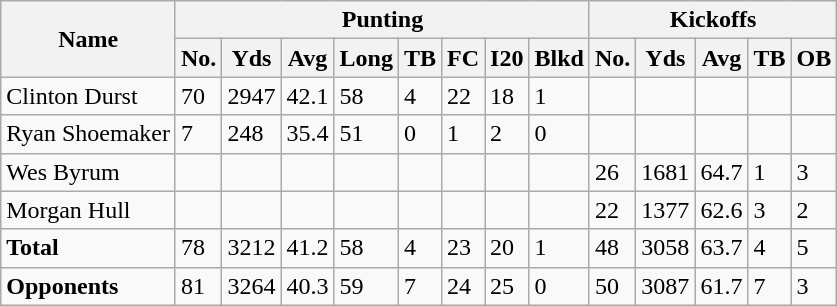<table class="wikitable" style="white-space:nowrap;">
<tr>
<th rowspan="2">Name</th>
<th colspan="8">Punting</th>
<th colspan="5">Kickoffs</th>
</tr>
<tr>
<th>No.</th>
<th>Yds</th>
<th>Avg</th>
<th>Long</th>
<th>TB</th>
<th>FC</th>
<th>I20</th>
<th>Blkd</th>
<th>No.</th>
<th>Yds</th>
<th>Avg</th>
<th>TB</th>
<th>OB</th>
</tr>
<tr>
<td>Clinton Durst</td>
<td>70</td>
<td>2947</td>
<td>42.1</td>
<td>58</td>
<td>4</td>
<td>22</td>
<td>18</td>
<td>1</td>
<td></td>
<td></td>
<td></td>
<td></td>
<td></td>
</tr>
<tr>
<td>Ryan Shoemaker</td>
<td>7</td>
<td>248</td>
<td>35.4</td>
<td>51</td>
<td>0</td>
<td>1</td>
<td>2</td>
<td>0</td>
<td></td>
<td></td>
<td></td>
<td></td>
<td></td>
</tr>
<tr>
<td>Wes Byrum</td>
<td></td>
<td></td>
<td></td>
<td></td>
<td></td>
<td></td>
<td></td>
<td></td>
<td>26</td>
<td>1681</td>
<td>64.7</td>
<td>1</td>
<td>3</td>
</tr>
<tr>
<td>Morgan Hull</td>
<td></td>
<td></td>
<td></td>
<td></td>
<td></td>
<td></td>
<td></td>
<td></td>
<td>22</td>
<td>1377</td>
<td>62.6</td>
<td>3</td>
<td>2</td>
</tr>
<tr>
<td><strong>Total</strong></td>
<td>78</td>
<td>3212</td>
<td>41.2</td>
<td>58</td>
<td>4</td>
<td>23</td>
<td>20</td>
<td>1</td>
<td>48</td>
<td>3058</td>
<td>63.7</td>
<td>4</td>
<td>5</td>
</tr>
<tr>
<td><strong>Opponents</strong></td>
<td>81</td>
<td>3264</td>
<td>40.3</td>
<td>59</td>
<td>7</td>
<td>24</td>
<td>25</td>
<td>0</td>
<td>50</td>
<td>3087</td>
<td>61.7</td>
<td>7</td>
<td>3</td>
</tr>
</table>
